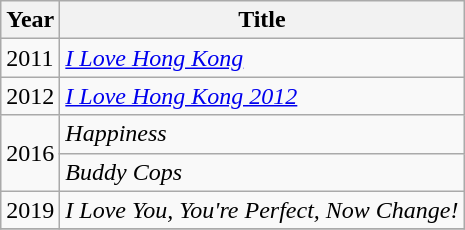<table class="wikitable plainrowheaders sortable">
<tr>
<th scope="col">Year</th>
<th scope="col">Title</th>
</tr>
<tr>
<td rowspan="1">2011</td>
<td><em><a href='#'>I Love Hong Kong</a></em></td>
</tr>
<tr>
<td rowspan="1">2012</td>
<td><em><a href='#'>I Love Hong Kong 2012</a></em></td>
</tr>
<tr>
<td rowspan="2">2016</td>
<td><em>Happiness</em></td>
</tr>
<tr>
<td><em>Buddy Cops</em></td>
</tr>
<tr>
<td>2019</td>
<td><em>I Love You, You're Perfect, Now Change!</em></td>
</tr>
<tr>
</tr>
</table>
